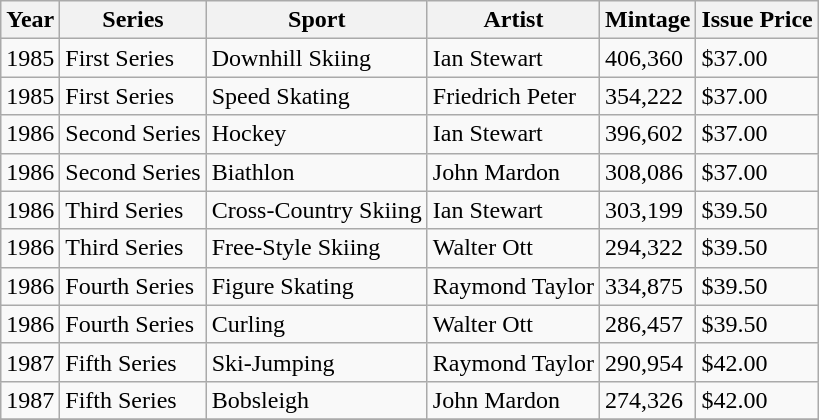<table class="wikitable">
<tr>
<th>Year</th>
<th>Series</th>
<th>Sport</th>
<th>Artist</th>
<th>Mintage</th>
<th>Issue Price</th>
</tr>
<tr>
<td>1985</td>
<td>First Series</td>
<td>Downhill Skiing</td>
<td>Ian Stewart</td>
<td>406,360</td>
<td>$37.00</td>
</tr>
<tr>
<td>1985</td>
<td>First Series</td>
<td>Speed Skating</td>
<td>Friedrich Peter</td>
<td>354,222</td>
<td>$37.00</td>
</tr>
<tr>
<td>1986</td>
<td>Second Series</td>
<td>Hockey</td>
<td>Ian Stewart</td>
<td>396,602</td>
<td>$37.00</td>
</tr>
<tr>
<td>1986</td>
<td>Second Series</td>
<td>Biathlon</td>
<td>John Mardon</td>
<td>308,086</td>
<td>$37.00</td>
</tr>
<tr>
<td>1986</td>
<td>Third Series</td>
<td>Cross-Country Skiing</td>
<td>Ian Stewart</td>
<td>303,199</td>
<td>$39.50</td>
</tr>
<tr>
<td>1986</td>
<td>Third Series</td>
<td>Free-Style Skiing</td>
<td>Walter Ott</td>
<td>294,322</td>
<td>$39.50</td>
</tr>
<tr>
<td>1986</td>
<td>Fourth Series</td>
<td>Figure Skating</td>
<td>Raymond Taylor</td>
<td>334,875</td>
<td>$39.50</td>
</tr>
<tr>
<td>1986</td>
<td>Fourth Series</td>
<td>Curling</td>
<td>Walter Ott</td>
<td>286,457</td>
<td>$39.50</td>
</tr>
<tr>
<td>1987</td>
<td>Fifth Series</td>
<td>Ski-Jumping</td>
<td>Raymond Taylor</td>
<td>290,954</td>
<td>$42.00</td>
</tr>
<tr>
<td>1987</td>
<td>Fifth Series</td>
<td>Bobsleigh</td>
<td>John Mardon</td>
<td>274,326</td>
<td>$42.00</td>
</tr>
<tr>
</tr>
</table>
